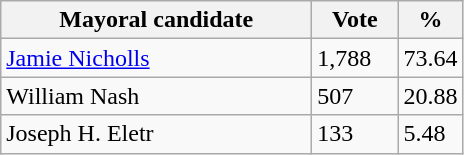<table class="wikitable">
<tr>
<th bgcolor="#DDDDFF" width="200px">Mayoral candidate</th>
<th bgcolor="#DDDDFF" width="50px">Vote</th>
<th bgcolor="#DDDDFF" width="30px">%</th>
</tr>
<tr>
<td><a href='#'>Jamie Nicholls</a></td>
<td>1,788</td>
<td>73.64</td>
</tr>
<tr>
<td>William Nash</td>
<td>507</td>
<td>20.88</td>
</tr>
<tr>
<td>Joseph H. Eletr</td>
<td>133</td>
<td>5.48</td>
</tr>
</table>
